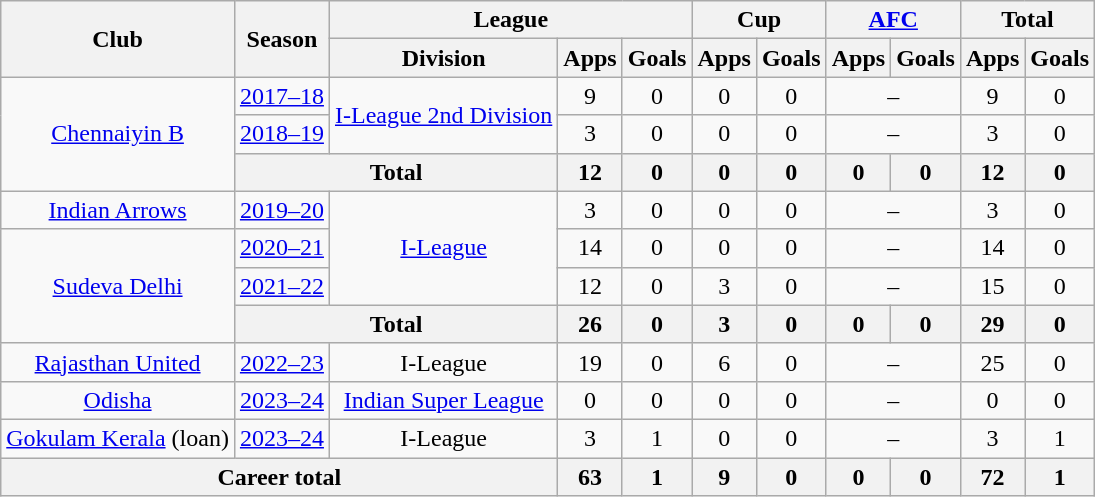<table class="wikitable" style="text-align: center;">
<tr>
<th rowspan="2">Club</th>
<th rowspan="2">Season</th>
<th colspan="3">League</th>
<th colspan="2">Cup</th>
<th colspan="2"><a href='#'>AFC</a></th>
<th colspan="2">Total</th>
</tr>
<tr>
<th>Division</th>
<th>Apps</th>
<th>Goals</th>
<th>Apps</th>
<th>Goals</th>
<th>Apps</th>
<th>Goals</th>
<th>Apps</th>
<th>Goals</th>
</tr>
<tr>
<td rowspan="3"><a href='#'>Chennaiyin B</a></td>
<td><a href='#'>2017–18</a></td>
<td rowspan="2"><a href='#'>I-League 2nd Division</a></td>
<td>9</td>
<td>0</td>
<td>0</td>
<td>0</td>
<td colspan="2">–</td>
<td>9</td>
<td>0</td>
</tr>
<tr>
<td><a href='#'>2018–19</a></td>
<td>3</td>
<td>0</td>
<td>0</td>
<td>0</td>
<td colspan="2">–</td>
<td>3</td>
<td>0</td>
</tr>
<tr>
<th colspan="2">Total</th>
<th>12</th>
<th>0</th>
<th>0</th>
<th>0</th>
<th>0</th>
<th>0</th>
<th>12</th>
<th>0</th>
</tr>
<tr>
<td rowspan="1"><a href='#'>Indian Arrows</a></td>
<td><a href='#'>2019–20</a></td>
<td rowspan="3"><a href='#'>I-League</a></td>
<td>3</td>
<td>0</td>
<td>0</td>
<td>0</td>
<td colspan="2">–</td>
<td>3</td>
<td>0</td>
</tr>
<tr>
<td rowspan="3"><a href='#'>Sudeva Delhi</a></td>
<td><a href='#'>2020–21</a></td>
<td>14</td>
<td>0</td>
<td>0</td>
<td>0</td>
<td colspan="2">–</td>
<td>14</td>
<td>0</td>
</tr>
<tr>
<td><a href='#'>2021–22</a></td>
<td>12</td>
<td>0</td>
<td>3</td>
<td>0</td>
<td colspan="2">–</td>
<td>15</td>
<td>0</td>
</tr>
<tr>
<th colspan="2">Total</th>
<th>26</th>
<th>0</th>
<th>3</th>
<th>0</th>
<th>0</th>
<th>0</th>
<th>29</th>
<th>0</th>
</tr>
<tr>
<td rowspan="1"><a href='#'>Rajasthan United</a></td>
<td><a href='#'>2022–23</a></td>
<td rowspan="1">I-League</td>
<td>19</td>
<td>0</td>
<td>6</td>
<td>0</td>
<td colspan="2">–</td>
<td>25</td>
<td>0</td>
</tr>
<tr>
<td rowspan="1"><a href='#'>Odisha</a></td>
<td><a href='#'>2023–24</a></td>
<td rowspan="1"><a href='#'>Indian Super League</a></td>
<td>0</td>
<td>0</td>
<td>0</td>
<td>0</td>
<td colspan="2">–</td>
<td>0</td>
<td>0</td>
</tr>
<tr>
<td rowspan="1"><a href='#'>Gokulam Kerala</a> (loan)</td>
<td><a href='#'>2023–24</a></td>
<td rowspan="1">I-League</td>
<td>3</td>
<td>1</td>
<td>0</td>
<td>0</td>
<td colspan="2">–</td>
<td>3</td>
<td>1</td>
</tr>
<tr>
<th colspan="3">Career total</th>
<th>63</th>
<th>1</th>
<th>9</th>
<th>0</th>
<th>0</th>
<th>0</th>
<th>72</th>
<th>1</th>
</tr>
</table>
